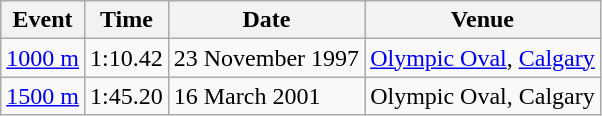<table class='wikitable'>
<tr>
<th>Event</th>
<th>Time</th>
<th>Date</th>
<th>Venue</th>
</tr>
<tr>
<td><a href='#'>1000 m</a></td>
<td>1:10.42</td>
<td>23 November 1997</td>
<td align=left><a href='#'>Olympic Oval</a>, <a href='#'>Calgary</a></td>
</tr>
<tr>
<td><a href='#'>1500 m</a></td>
<td>1:45.20</td>
<td>16 March 2001</td>
<td align=left>Olympic Oval, Calgary</td>
</tr>
</table>
